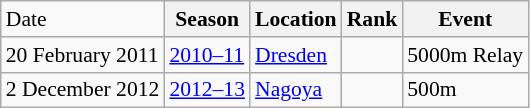<table class="wikitable sortable" style="font-size:90%" style="text-align:center">
<tr>
<td>Date</td>
<th>Season</th>
<th>Location</th>
<th>Rank</th>
<th>Event</th>
</tr>
<tr>
<td>20 February 2011</td>
<td><a href='#'>2010–11</a></td>
<td><a href='#'>Dresden</a></td>
<td></td>
<td>5000m Relay</td>
</tr>
<tr>
<td>2 December 2012</td>
<td><a href='#'>2012–13</a></td>
<td><a href='#'>Nagoya</a></td>
<td></td>
<td>500m</td>
</tr>
</table>
